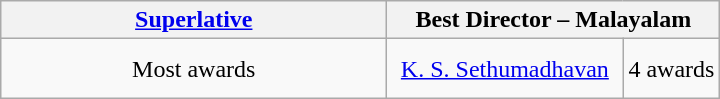<table class="wikitable" style="text-align: center">
<tr>
<th width="25"><strong><a href='#'>Superlative</a></strong></th>
<th colspan="2" width="100">Best Director – Malayalam</th>
</tr>
<tr style="height:2.5em;">
<td width="250">Most awards</td>
<td width="150"><a href='#'>K. S. Sethumadhavan</a></td>
<td>4 awards</td>
</tr>
</table>
